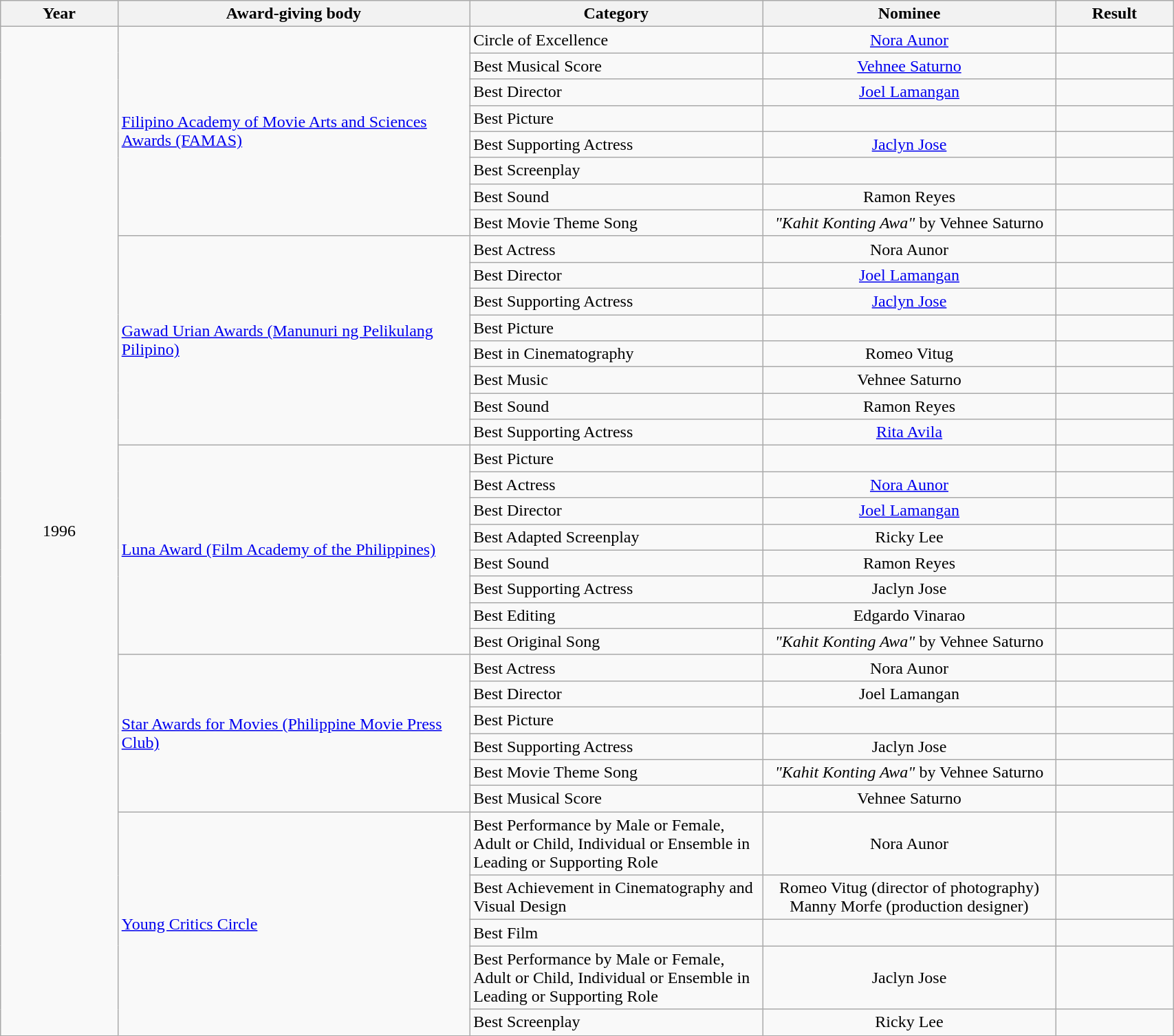<table | width="90%" class="wikitable sortable">
<tr>
<th width="10%">Year</th>
<th width="30%">Award-giving body</th>
<th width="25%">Category</th>
<th width="25%">Nominee</th>
<th width="10%">Result</th>
</tr>
<tr>
<td rowspan="35" align="center">1996</td>
<td rowspan="8" align="left"><a href='#'>Filipino Academy of Movie Arts and Sciences Awards (FAMAS)</a></td>
<td align="left">Circle of Excellence</td>
<td align="center"><a href='#'>Nora Aunor</a></td>
<td></td>
</tr>
<tr>
<td align="left">Best Musical Score</td>
<td align="center"><a href='#'>Vehnee Saturno</a></td>
<td></td>
</tr>
<tr>
<td align="left">Best Director</td>
<td align="center"><a href='#'>Joel Lamangan</a></td>
<td></td>
</tr>
<tr>
<td align="left">Best Picture</td>
<td align="center"></td>
<td></td>
</tr>
<tr>
<td align="left">Best Supporting Actress</td>
<td align="center"><a href='#'>Jaclyn Jose</a></td>
<td></td>
</tr>
<tr>
<td align="left">Best Screenplay</td>
<td align="center"></td>
<td></td>
</tr>
<tr>
<td align="left">Best Sound</td>
<td align="center">Ramon Reyes</td>
<td></td>
</tr>
<tr>
<td align="left">Best Movie Theme Song</td>
<td align="center"><em>"Kahit Konting Awa"</em> by Vehnee Saturno</td>
<td></td>
</tr>
<tr>
<td rowspan="8" align="left"><a href='#'>Gawad Urian Awards (Manunuri ng Pelikulang Pilipino)</a></td>
<td align="left">Best Actress</td>
<td align="center">Nora Aunor</td>
<td></td>
</tr>
<tr>
<td align="left">Best Director</td>
<td align="center"><a href='#'>Joel Lamangan</a></td>
<td></td>
</tr>
<tr>
<td align="left">Best Supporting Actress</td>
<td align="center"><a href='#'>Jaclyn Jose</a></td>
<td></td>
</tr>
<tr>
<td align="left">Best Picture</td>
<td align="center"></td>
<td></td>
</tr>
<tr>
<td align="left">Best in Cinematography</td>
<td align="center">Romeo Vitug</td>
<td></td>
</tr>
<tr>
<td align="left">Best Music</td>
<td align="center">Vehnee Saturno</td>
<td></td>
</tr>
<tr>
<td align="left">Best Sound</td>
<td align="center">Ramon Reyes</td>
<td></td>
</tr>
<tr>
<td align="left">Best Supporting Actress</td>
<td align="center"><a href='#'>Rita Avila</a></td>
<td></td>
</tr>
<tr>
<td rowspan="8" align="left"><a href='#'>Luna Award (Film Academy of the Philippines)</a></td>
<td align="left">Best Picture</td>
<td align="center"></td>
<td></td>
</tr>
<tr>
<td align="left">Best Actress</td>
<td align="center"><a href='#'>Nora Aunor</a></td>
<td></td>
</tr>
<tr>
<td align="left">Best Director</td>
<td align="center"><a href='#'>Joel Lamangan</a></td>
<td></td>
</tr>
<tr>
<td align="left">Best Adapted Screenplay</td>
<td align="center">Ricky Lee</td>
<td></td>
</tr>
<tr>
<td align="left">Best Sound</td>
<td align="center">Ramon Reyes</td>
<td></td>
</tr>
<tr>
<td align="left">Best Supporting Actress</td>
<td align="center">Jaclyn Jose</td>
<td></td>
</tr>
<tr>
<td align="left">Best Editing</td>
<td align="center">Edgardo Vinarao</td>
<td></td>
</tr>
<tr>
<td align="left">Best Original Song</td>
<td align="center"><em>"Kahit Konting Awa"</em> by Vehnee Saturno</td>
<td></td>
</tr>
<tr>
<td rowspan="6" align="left"><a href='#'>Star Awards for Movies (Philippine Movie Press Club)</a></td>
<td align="left">Best Actress</td>
<td align="center">Nora Aunor</td>
<td></td>
</tr>
<tr>
<td align="left">Best Director</td>
<td align="center">Joel Lamangan</td>
<td></td>
</tr>
<tr>
<td align="left">Best Picture</td>
<td align="center"></td>
<td></td>
</tr>
<tr>
<td align="left">Best Supporting Actress</td>
<td align="center">Jaclyn Jose</td>
<td></td>
</tr>
<tr>
<td align="left">Best Movie Theme Song</td>
<td align="center"><em>"Kahit Konting Awa"</em> by Vehnee Saturno</td>
<td></td>
</tr>
<tr>
<td align="left">Best Musical Score</td>
<td align="center">Vehnee Saturno</td>
<td></td>
</tr>
<tr>
<td rowspan="5" align="left"><a href='#'>Young Critics Circle</a></td>
<td align="left">Best Performance by Male or Female, Adult or Child, Individual or Ensemble in Leading or Supporting Role</td>
<td align="center">Nora Aunor</td>
<td></td>
</tr>
<tr>
<td align="left">Best Achievement in Cinematography and Visual Design</td>
<td align="center">Romeo Vitug (director of photography)<br>Manny Morfe (production designer)</td>
<td></td>
</tr>
<tr>
<td align="left">Best Film</td>
<td align="center"></td>
<td></td>
</tr>
<tr>
<td align="left">Best Performance by Male or Female, Adult or Child, Individual or Ensemble in Leading or Supporting Role</td>
<td align="center">Jaclyn Jose</td>
<td></td>
</tr>
<tr>
<td align="left">Best Screenplay</td>
<td align="center">Ricky Lee</td>
<td></td>
</tr>
</table>
